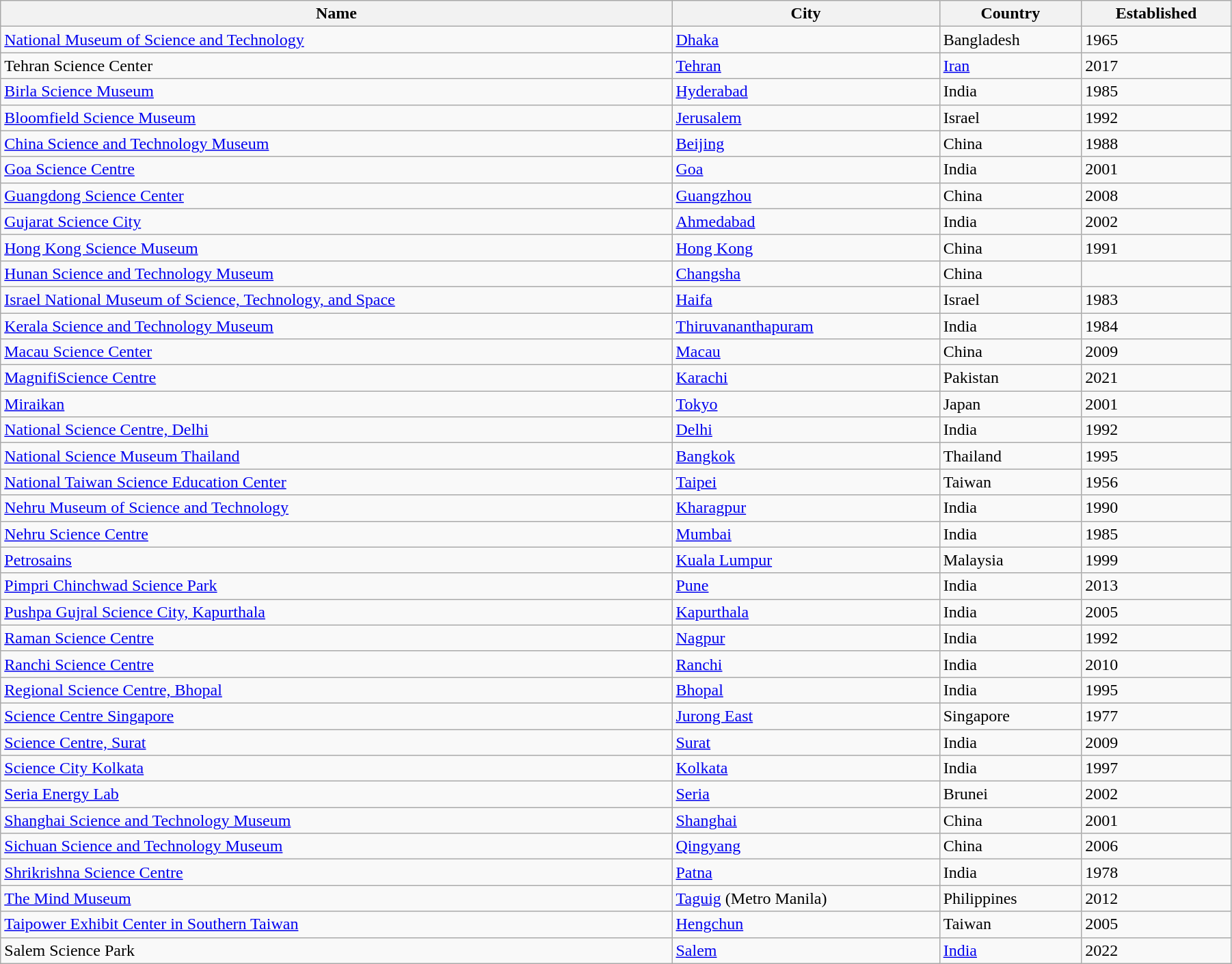<table class="wikitable sortable plainrowheaders" width="95%">
<tr>
<th>Name</th>
<th>City</th>
<th>Country</th>
<th>Established</th>
</tr>
<tr>
<td><a href='#'>National Museum of Science and Technology</a></td>
<td><a href='#'>Dhaka</a></td>
<td>Bangladesh</td>
<td>1965</td>
</tr>
<tr>
<td>Tehran Science Center</td>
<td><a href='#'>Tehran</a></td>
<td><a href='#'>Iran</a></td>
<td>2017</td>
</tr>
<tr>
<td><a href='#'>Birla Science Museum</a></td>
<td><a href='#'>Hyderabad</a></td>
<td>India</td>
<td>1985</td>
</tr>
<tr>
<td><a href='#'>Bloomfield Science Museum</a></td>
<td><a href='#'>Jerusalem</a></td>
<td>Israel</td>
<td>1992</td>
</tr>
<tr>
<td><a href='#'>China Science and Technology Museum</a></td>
<td><a href='#'>Beijing</a></td>
<td>China</td>
<td>1988</td>
</tr>
<tr>
<td><a href='#'>Goa Science Centre</a></td>
<td><a href='#'>Goa</a></td>
<td>India</td>
<td>2001</td>
</tr>
<tr>
<td><a href='#'>Guangdong Science Center</a></td>
<td><a href='#'>Guangzhou</a></td>
<td>China</td>
<td>2008</td>
</tr>
<tr>
<td><a href='#'>Gujarat Science City</a></td>
<td><a href='#'>Ahmedabad</a></td>
<td>India</td>
<td>2002</td>
</tr>
<tr>
<td><a href='#'>Hong Kong Science Museum</a></td>
<td><a href='#'>Hong Kong</a></td>
<td>China</td>
<td>1991</td>
</tr>
<tr>
<td><a href='#'>Hunan Science and Technology Museum</a></td>
<td><a href='#'>Changsha</a></td>
<td>China</td>
<td></td>
</tr>
<tr>
<td><a href='#'>Israel National Museum of Science, Technology, and Space</a></td>
<td><a href='#'>Haifa</a></td>
<td>Israel</td>
<td>1983</td>
</tr>
<tr>
<td><a href='#'>Kerala Science and Technology Museum</a></td>
<td><a href='#'>Thiruvananthapuram</a></td>
<td>India</td>
<td>1984</td>
</tr>
<tr>
<td><a href='#'>Macau Science Center</a></td>
<td><a href='#'>Macau</a></td>
<td>China</td>
<td>2009</td>
</tr>
<tr>
<td><a href='#'>MagnifiScience Centre</a></td>
<td><a href='#'>Karachi</a></td>
<td>Pakistan</td>
<td>2021</td>
</tr>
<tr>
<td><a href='#'>Miraikan</a></td>
<td><a href='#'>Tokyo</a></td>
<td>Japan</td>
<td>2001</td>
</tr>
<tr>
<td><a href='#'>National Science Centre, Delhi</a></td>
<td><a href='#'>Delhi</a></td>
<td>India</td>
<td>1992</td>
</tr>
<tr>
<td><a href='#'>National Science Museum Thailand</a></td>
<td><a href='#'>Bangkok</a></td>
<td>Thailand</td>
<td>1995</td>
</tr>
<tr>
<td><a href='#'>National Taiwan Science Education Center</a></td>
<td><a href='#'>Taipei</a></td>
<td>Taiwan</td>
<td>1956</td>
</tr>
<tr>
<td><a href='#'>Nehru Museum of Science and Technology</a></td>
<td><a href='#'>Kharagpur</a></td>
<td>India</td>
<td>1990</td>
</tr>
<tr>
<td><a href='#'>Nehru Science Centre</a></td>
<td><a href='#'>Mumbai</a></td>
<td>India</td>
<td>1985</td>
</tr>
<tr>
<td><a href='#'>Petrosains</a></td>
<td><a href='#'>Kuala Lumpur</a></td>
<td>Malaysia</td>
<td>1999</td>
</tr>
<tr>
<td><a href='#'>Pimpri Chinchwad Science Park</a></td>
<td><a href='#'>Pune</a></td>
<td>India</td>
<td>2013</td>
</tr>
<tr>
<td><a href='#'>Pushpa Gujral Science City, Kapurthala</a></td>
<td><a href='#'>Kapurthala</a></td>
<td>India</td>
<td>2005</td>
</tr>
<tr>
<td><a href='#'>Raman Science Centre</a></td>
<td><a href='#'>Nagpur</a></td>
<td>India</td>
<td>1992</td>
</tr>
<tr>
<td><a href='#'>Ranchi Science Centre</a></td>
<td><a href='#'>Ranchi</a></td>
<td>India</td>
<td>2010</td>
</tr>
<tr>
<td><a href='#'>Regional Science Centre, Bhopal</a></td>
<td><a href='#'>Bhopal</a></td>
<td>India</td>
<td>1995</td>
</tr>
<tr>
<td><a href='#'>Science Centre Singapore</a></td>
<td><a href='#'>Jurong East</a></td>
<td>Singapore</td>
<td>1977</td>
</tr>
<tr>
<td><a href='#'>Science Centre, Surat</a></td>
<td><a href='#'>Surat</a></td>
<td>India</td>
<td>2009</td>
</tr>
<tr>
<td><a href='#'>Science City Kolkata</a></td>
<td><a href='#'>Kolkata</a></td>
<td>India</td>
<td>1997</td>
</tr>
<tr>
<td><a href='#'>Seria Energy Lab</a></td>
<td><a href='#'>Seria</a></td>
<td>Brunei</td>
<td>2002</td>
</tr>
<tr>
<td><a href='#'>Shanghai Science and Technology Museum</a></td>
<td><a href='#'>Shanghai</a></td>
<td>China</td>
<td>2001</td>
</tr>
<tr>
<td><a href='#'>Sichuan Science and Technology Museum</a></td>
<td><a href='#'>Qingyang</a></td>
<td>China</td>
<td>2006</td>
</tr>
<tr>
<td><a href='#'>Shrikrishna Science Centre</a></td>
<td><a href='#'>Patna</a></td>
<td>India</td>
<td>1978</td>
</tr>
<tr>
<td><a href='#'>The Mind Museum</a></td>
<td><a href='#'>Taguig</a> (Metro Manila)</td>
<td>Philippines</td>
<td>2012</td>
</tr>
<tr>
<td><a href='#'>Taipower Exhibit Center in Southern Taiwan</a></td>
<td><a href='#'>Hengchun</a></td>
<td>Taiwan</td>
<td>2005</td>
</tr>
<tr>
<td>Salem Science Park</td>
<td><a href='#'>Salem</a></td>
<td><a href='#'>India</a></td>
<td>2022</td>
</tr>
</table>
